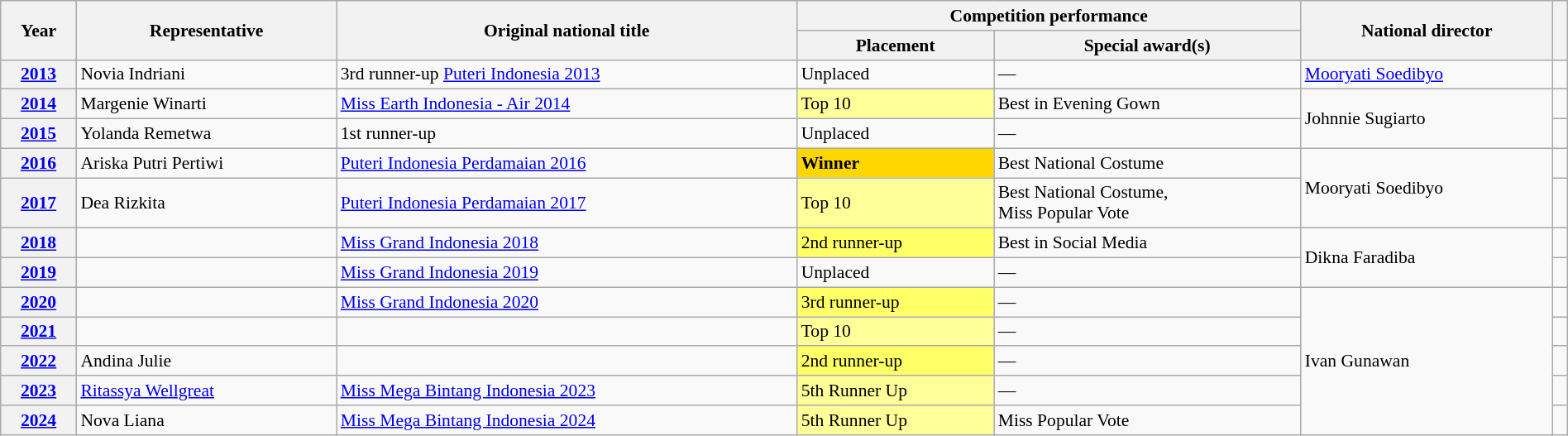<table class="wikitable defaultcenter col2left" style="font-size:90%; width:100%;">
<tr>
<th rowspan=2>Year</th>
<th rowspan=2>Representative</th>
<th rowspan=2>Original national title</th>
<th colspan=2>Competition performance</th>
<th rowspan=2>National director</th>
<th rowspan=2></th>
</tr>
<tr>
<th>Placement</th>
<th>Special award(s)</th>
</tr>
<tr>
<th><a href='#'>2013</a></th>
<td>Novia Indriani</td>
<td>3rd runner-up <a href='#'>Puteri Indonesia 2013</a></td>
<td>Unplaced</td>
<td>—</td>
<td><a href='#'>Mooryati Soedibyo</a></td>
<td></td>
</tr>
<tr>
<th><a href='#'>2014</a></th>
<td>Margenie Winarti</td>
<td><a href='#'>Miss Earth Indonesia - Air 2014</a></td>
<td bgcolor=#FFFF99>Top 10</td>
<td>Best in Evening Gown</td>
<td rowspan=2>Johnnie Sugiarto</td>
<td></td>
</tr>
<tr>
<th><a href='#'>2015</a></th>
<td>Yolanda Remetwa</td>
<td>1st runner-up </td>
<td>Unplaced</td>
<td>—</td>
<td></td>
</tr>
<tr>
<th><a href='#'>2016</a></th>
<td>Ariska Putri Pertiwi</td>
<td><a href='#'>Puteri Indonesia Perdamaian 2016</a></td>
<td bgcolor=gold><strong>Winner</strong></td>
<td>Best National Costume</td>
<td rowspan=2>Mooryati Soedibyo</td>
<td></td>
</tr>
<tr>
<th><a href='#'>2017</a></th>
<td>Dea Rizkita</td>
<td><a href='#'>Puteri Indonesia Perdamaian 2017</a></td>
<td bgcolor=#FFFF99>Top 10</td>
<td>Best National Costume,<br>Miss Popular Vote</td>
<td></td>
</tr>
<tr>
<th><a href='#'>2018</a></th>
<td></td>
<td><a href='#'>Miss Grand Indonesia 2018</a></td>
<td bgcolor=#FFFF66>2nd runner-up</td>
<td>Best in Social Media</td>
<td rowspan=2>Dikna Faradiba</td>
<td></td>
</tr>
<tr>
<th><a href='#'>2019</a></th>
<td></td>
<td><a href='#'>Miss Grand Indonesia 2019</a></td>
<td>Unplaced</td>
<td>—</td>
<td></td>
</tr>
<tr>
<th><a href='#'>2020</a></th>
<td></td>
<td><a href='#'>Miss Grand Indonesia 2020</a></td>
<td bgcolor=#FFFF66>3rd runner-up</td>
<td>—</td>
<td rowspan=5>Ivan Gunawan</td>
<td></td>
</tr>
<tr>
<th><a href='#'>2021</a></th>
<td></td>
<td></td>
<td bgcolor=#FFFF99>Top 10</td>
<td>—</td>
<td></td>
</tr>
<tr>
<th><a href='#'>2022</a></th>
<td>Andina Julie</td>
<td></td>
<td bgcolor=#FFFF66>2nd runner-up</td>
<td>—</td>
<td></td>
</tr>
<tr>
<th><a href='#'>2023</a></th>
<td><a href='#'>Ritassya Wellgreat</a></td>
<td><a href='#'>Miss Mega Bintang Indonesia 2023</a></td>
<td bgcolor=#FFFF99>5th Runner Up</td>
<td>—</td>
<td></td>
</tr>
<tr>
<th><a href='#'>2024</a></th>
<td>Nova Liana</td>
<td><a href='#'>Miss Mega Bintang Indonesia 2024</a></td>
<td bgcolor=#FFFF99>5th Runner Up</td>
<td>Miss Popular Vote</td>
<td></td>
</tr>
</table>
